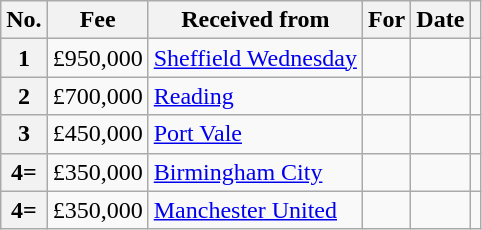<table class="wikitable sortable plainrowheaders">
<tr>
<th scope="col">No.</th>
<th scope="col">Fee</th>
<th scope="col">Received from</th>
<th scope="col">For</th>
<th scope="col">Date</th>
<th scope="col" class="unsortable"></th>
</tr>
<tr>
<th scope="row" style="text-align: center;">1</th>
<td>£950,000</td>
<td><a href='#'>Sheffield Wednesday</a></td>
<td></td>
<td></td>
<td style="text-align: center;"></td>
</tr>
<tr>
<th scope="row" style="text-align: center;">2</th>
<td>£700,000</td>
<td><a href='#'>Reading</a></td>
<td></td>
<td></td>
<td style="text-align: center;"></td>
</tr>
<tr>
<th scope="row" style="text-align: center;">3</th>
<td>£450,000</td>
<td><a href='#'>Port Vale</a></td>
<td></td>
<td></td>
<td style="text-align: center;"></td>
</tr>
<tr>
<th scope="row" style="text-align: center;">4=</th>
<td>£350,000</td>
<td><a href='#'>Birmingham City</a></td>
<td></td>
<td></td>
<td style="text-align: center;"></td>
</tr>
<tr>
<th scope="row" style="text-align: center;">4=</th>
<td>£350,000</td>
<td><a href='#'>Manchester United</a></td>
<td></td>
<td></td>
<td style="text-align: center;"></td>
</tr>
</table>
